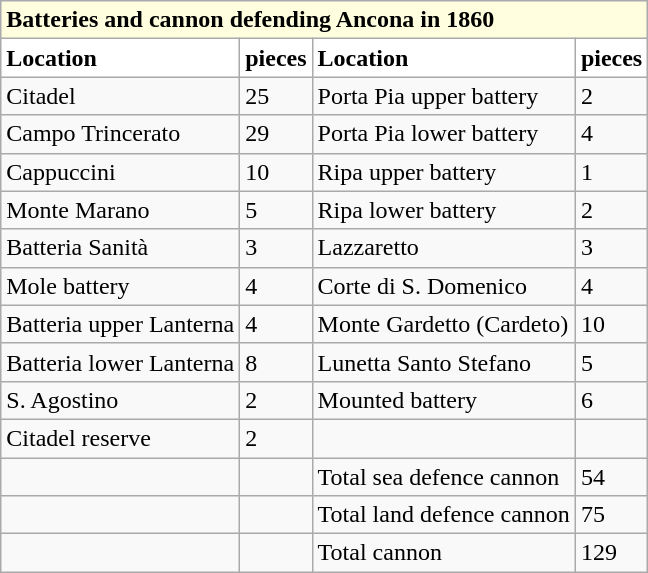<table class="wikitable">
<tr style="background-color:lightyellow">
<td colspan=4><div><strong>Batteries and cannon defending Ancona in 1860</strong></div></td>
</tr>
<tr style="background-color:white">
<td><strong>Location</strong></td>
<td><strong>pieces</strong></td>
<td><strong>Location</strong></td>
<td><strong>pieces</strong></td>
</tr>
<tr>
<td>Citadel</td>
<td>25</td>
<td>Porta Pia upper battery</td>
<td>2</td>
</tr>
<tr>
<td>Campo Trincerato</td>
<td>29</td>
<td>Porta Pia lower battery</td>
<td>4</td>
</tr>
<tr>
<td>Cappuccini</td>
<td>10</td>
<td>Ripa upper battery</td>
<td>1</td>
</tr>
<tr>
<td>Monte Marano</td>
<td>5</td>
<td>Ripa lower battery</td>
<td>2</td>
</tr>
<tr>
<td>Batteria Sanità</td>
<td>3</td>
<td>Lazzaretto</td>
<td>3</td>
</tr>
<tr>
<td>Mole battery</td>
<td>4</td>
<td>Corte di S. Domenico</td>
<td>4</td>
</tr>
<tr>
<td>Batteria upper Lanterna</td>
<td>4</td>
<td>Monte Gardetto (Cardeto)</td>
<td>10</td>
</tr>
<tr>
<td>Batteria lower Lanterna</td>
<td>8</td>
<td>Lunetta Santo Stefano</td>
<td>5</td>
</tr>
<tr>
<td>S. Agostino</td>
<td>2</td>
<td>Mounted battery</td>
<td>6</td>
</tr>
<tr>
<td>Citadel reserve</td>
<td>2</td>
<td></td>
<td></td>
</tr>
<tr>
<td></td>
<td></td>
<td>Total sea defence cannon</td>
<td>54</td>
</tr>
<tr>
<td></td>
<td></td>
<td>Total land defence cannon</td>
<td>75</td>
</tr>
<tr>
<td></td>
<td></td>
<td>Total cannon</td>
<td>129</td>
</tr>
</table>
